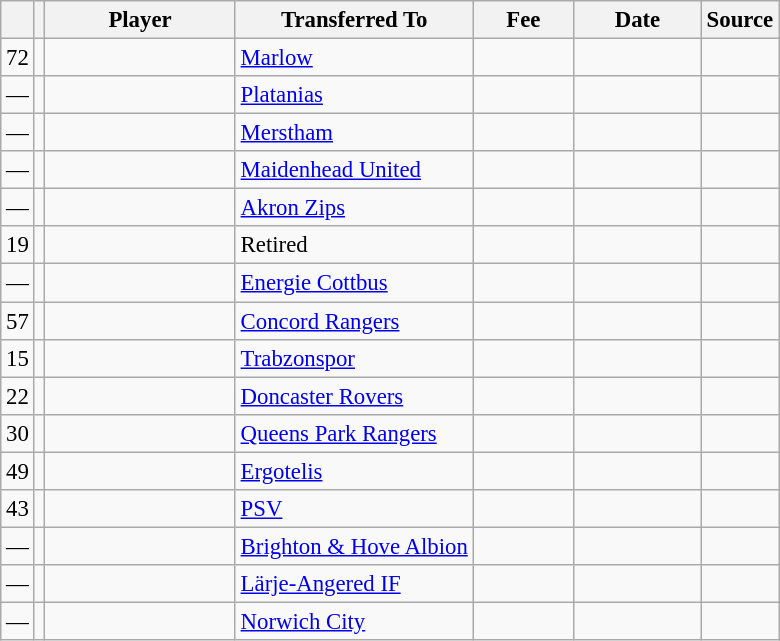<table class="wikitable plainrowheaders sortable" style="font-size:95%">
<tr>
<th></th>
<th></th>
<th scope="col" style="width:120px;">Player</th>
<th>Transferred To</th>
<th scope="col" style="width:60px;">Fee</th>
<th scope="col" style="width:78px;">Date</th>
<th>Source</th>
</tr>
<tr>
<td align=center>72</td>
<td align=center></td>
<td></td>
<td> <a href='#'>Marlow</a></td>
<td></td>
<td></td>
<td></td>
</tr>
<tr>
<td align=center>—</td>
<td align=center></td>
<td></td>
<td> <a href='#'>Platanias</a></td>
<td></td>
<td></td>
<td></td>
</tr>
<tr>
<td align=center>—</td>
<td align=center></td>
<td></td>
<td> <a href='#'>Merstham</a></td>
<td></td>
<td></td>
<td></td>
</tr>
<tr>
<td align=center>—</td>
<td align=center></td>
<td></td>
<td> <a href='#'>Maidenhead United</a></td>
<td></td>
<td></td>
<td></td>
</tr>
<tr>
<td align=center>—</td>
<td align=center></td>
<td></td>
<td> <a href='#'>Akron Zips</a></td>
<td></td>
<td></td>
<td></td>
</tr>
<tr>
<td align=center>19</td>
<td align=center></td>
<td></td>
<td>Retired</td>
<td></td>
<td></td>
<td></td>
</tr>
<tr>
<td align=center>—</td>
<td align=center></td>
<td></td>
<td> <a href='#'>Energie Cottbus</a></td>
<td></td>
<td></td>
<td></td>
</tr>
<tr>
<td align=center>57</td>
<td align=center></td>
<td></td>
<td> <a href='#'>Concord Rangers</a></td>
<td></td>
<td></td>
<td></td>
</tr>
<tr>
<td align=center>15</td>
<td align=center></td>
<td></td>
<td> <a href='#'>Trabzonspor</a></td>
<td></td>
<td></td>
<td></td>
</tr>
<tr>
<td align=center>22</td>
<td align=center></td>
<td></td>
<td> <a href='#'>Doncaster Rovers</a></td>
<td></td>
<td></td>
<td></td>
</tr>
<tr>
<td align=center>30</td>
<td align=center></td>
<td></td>
<td> <a href='#'>Queens Park Rangers</a></td>
<td></td>
<td></td>
<td></td>
</tr>
<tr>
<td align=center>49</td>
<td align=center></td>
<td></td>
<td> <a href='#'>Ergotelis</a></td>
<td></td>
<td></td>
<td></td>
</tr>
<tr>
<td align=center>43</td>
<td align=center></td>
<td></td>
<td> <a href='#'>PSV</a></td>
<td></td>
<td></td>
<td></td>
</tr>
<tr>
<td align=center>—</td>
<td align=center></td>
<td></td>
<td> <a href='#'>Brighton & Hove Albion</a></td>
<td></td>
<td></td>
<td></td>
</tr>
<tr>
<td align=center>—</td>
<td align=center></td>
<td></td>
<td> <a href='#'>Lärje-Angered IF</a></td>
<td></td>
<td></td>
<td></td>
</tr>
<tr>
<td align=center>—</td>
<td align=center></td>
<td></td>
<td> <a href='#'>Norwich City</a></td>
<td></td>
<td></td>
<td></td>
</tr>
</table>
